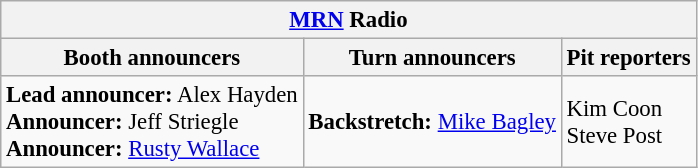<table class="wikitable" style="font-size: 95%">
<tr>
<th colspan="3"><a href='#'>MRN</a> Radio</th>
</tr>
<tr>
<th>Booth announcers</th>
<th>Turn announcers</th>
<th>Pit reporters</th>
</tr>
<tr>
<td><strong>Lead announcer:</strong> Alex Hayden<br><strong>Announcer:</strong> Jeff Striegle<br><strong>Announcer:</strong> <a href='#'>Rusty Wallace</a></td>
<td><strong>Backstretch:</strong> <a href='#'>Mike Bagley</a></td>
<td>Kim Coon<br>Steve Post</td>
</tr>
</table>
